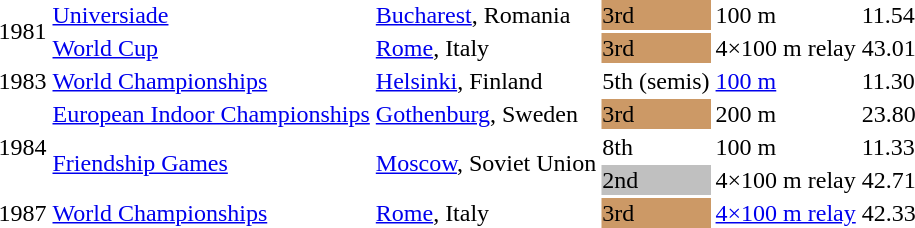<table>
<tr>
<td rowspan=2>1981</td>
<td><a href='#'>Universiade</a></td>
<td><a href='#'>Bucharest</a>, Romania</td>
<td bgcolor=cc9966>3rd</td>
<td>100 m</td>
<td>11.54</td>
</tr>
<tr>
<td><a href='#'>World Cup</a></td>
<td><a href='#'>Rome</a>, Italy</td>
<td bgcolor=cc9966>3rd</td>
<td>4×100 m relay</td>
<td>43.01</td>
</tr>
<tr>
<td>1983</td>
<td><a href='#'>World Championships</a></td>
<td><a href='#'>Helsinki</a>, Finland</td>
<td>5th (semis)</td>
<td><a href='#'>100 m</a></td>
<td>11.30</td>
</tr>
<tr>
<td rowspan=3>1984</td>
<td><a href='#'>European Indoor Championships</a></td>
<td><a href='#'>Gothenburg</a>, Sweden</td>
<td bgcolor=cc9966>3rd</td>
<td>200 m</td>
<td>23.80</td>
</tr>
<tr>
<td rowspan=2><a href='#'>Friendship Games</a></td>
<td rowspan=2><a href='#'>Moscow</a>, Soviet Union</td>
<td>8th</td>
<td>100 m</td>
<td>11.33</td>
</tr>
<tr>
<td bgcolor=silver>2nd</td>
<td>4×100 m relay</td>
<td>42.71</td>
</tr>
<tr>
<td>1987</td>
<td><a href='#'>World Championships</a></td>
<td><a href='#'>Rome</a>, Italy</td>
<td bgcolor=cc9966>3rd</td>
<td><a href='#'>4×100 m relay</a></td>
<td>42.33</td>
</tr>
</table>
